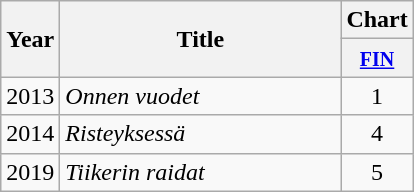<table class="wikitable">
<tr>
<th align="center" rowspan="2">Year</th>
<th align="center" rowspan="2" width="180">Title</th>
<th align="center" colspan="1">Chart</th>
</tr>
<tr>
<th width="20"><small><a href='#'>FIN</a></small><br></th>
</tr>
<tr>
<td align="center">2013</td>
<td><em>Onnen vuodet</em></td>
<td align="center">1</td>
</tr>
<tr>
<td align="center">2014</td>
<td><em>Risteyksessä</em></td>
<td align="center">4</td>
</tr>
<tr>
<td align="center">2019</td>
<td><em>Tiikerin raidat</em></td>
<td align="center">5<br></td>
</tr>
</table>
